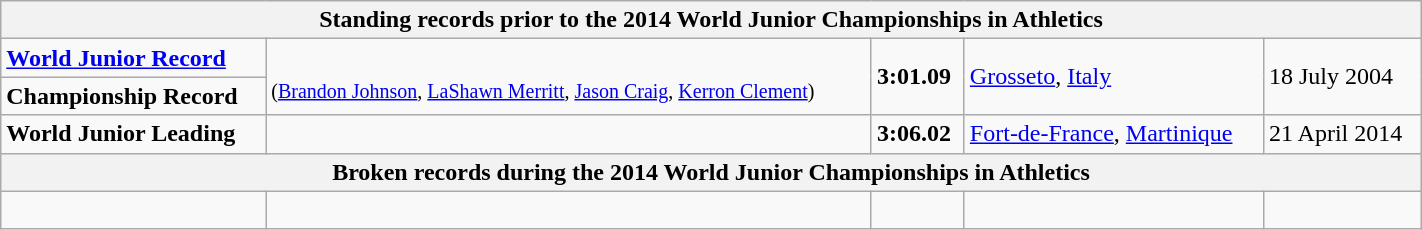<table class="wikitable" width=75%>
<tr>
<th colspan="5">Standing records prior to the 2014 World Junior Championships in Athletics</th>
</tr>
<tr>
<td><strong><a href='#'>World Junior Record</a></strong></td>
<td rowspan=2><br><small>(<a href='#'>Brandon Johnson</a>, <a href='#'>LaShawn Merritt</a>, <a href='#'>Jason Craig</a>, <a href='#'>Kerron Clement</a>)</small></td>
<td rowspan=2><strong>3:01.09</strong></td>
<td rowspan=2><a href='#'>Grosseto</a>, <a href='#'>Italy</a></td>
<td rowspan=2>18 July 2004</td>
</tr>
<tr>
<td><strong>Championship Record</strong></td>
</tr>
<tr>
<td><strong>World Junior Leading</strong></td>
<td></td>
<td><strong>3:06.02</strong></td>
<td><a href='#'>Fort-de-France</a>, <a href='#'>Martinique</a></td>
<td>21 April 2014</td>
</tr>
<tr>
<th colspan="5">Broken records during the 2014 World Junior Championships in Athletics</th>
</tr>
<tr>
<td> </td>
<td></td>
<td></td>
<td></td>
<td></td>
</tr>
</table>
